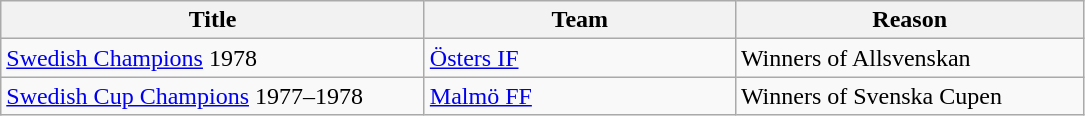<table class="wikitable" style="text-align: left;">
<tr>
<th style="width: 275px;">Title</th>
<th style="width: 200px;">Team</th>
<th style="width: 225px;">Reason</th>
</tr>
<tr>
<td><a href='#'>Swedish Champions</a> 1978</td>
<td><a href='#'>Östers IF</a></td>
<td>Winners of Allsvenskan</td>
</tr>
<tr>
<td><a href='#'>Swedish Cup Champions</a> 1977–1978</td>
<td><a href='#'>Malmö FF</a></td>
<td>Winners of Svenska Cupen</td>
</tr>
</table>
